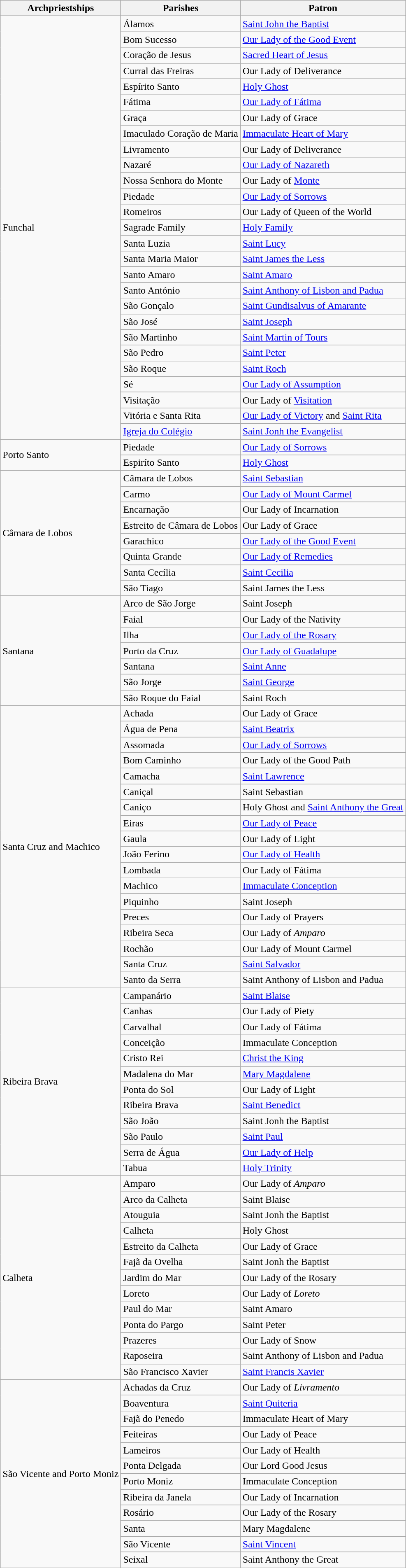<table class="wikitable sortable mw-collapsible mw-collapsed">
<tr>
<th>Archpriestships</th>
<th>Parishes</th>
<th>Patron</th>
</tr>
<tr>
<td rowspan="27">Funchal</td>
<td>Álamos</td>
<td><a href='#'>Saint John the Baptist</a></td>
</tr>
<tr>
<td>Bom Sucesso</td>
<td><a href='#'>Our Lady of the Good Event</a></td>
</tr>
<tr>
<td>Coração de Jesus</td>
<td><a href='#'>Sacred Heart of Jesus</a></td>
</tr>
<tr>
<td>Curral das Freiras</td>
<td>Our Lady of Deliverance</td>
</tr>
<tr>
<td>Espírito Santo</td>
<td><a href='#'>Holy Ghost</a></td>
</tr>
<tr>
<td>Fátima</td>
<td><a href='#'>Our Lady of Fátima</a></td>
</tr>
<tr>
<td>Graça</td>
<td>Our Lady of Grace</td>
</tr>
<tr>
<td>Imaculado Coração de Maria</td>
<td><a href='#'>Immaculate Heart of Mary</a></td>
</tr>
<tr>
<td>Livramento</td>
<td>Our Lady of Deliverance</td>
</tr>
<tr>
<td>Nazaré</td>
<td><a href='#'>Our Lady of Nazareth</a></td>
</tr>
<tr>
<td>Nossa Senhora do Monte</td>
<td>Our Lady of <a href='#'>Monte</a></td>
</tr>
<tr>
<td>Piedade</td>
<td><a href='#'>Our Lady of Sorrows</a></td>
</tr>
<tr>
<td>Romeiros</td>
<td>Our Lady of Queen of the World</td>
</tr>
<tr>
<td>Sagrade Family</td>
<td><a href='#'>Holy Family</a></td>
</tr>
<tr>
<td>Santa Luzia</td>
<td><a href='#'>Saint Lucy</a></td>
</tr>
<tr>
<td>Santa Maria Maior</td>
<td><a href='#'>Saint James the Less</a></td>
</tr>
<tr>
<td>Santo Amaro</td>
<td><a href='#'>Saint Amaro</a></td>
</tr>
<tr>
<td>Santo António</td>
<td><a href='#'>Saint Anthony of Lisbon and Padua</a></td>
</tr>
<tr>
<td>São Gonçalo</td>
<td><a href='#'>Saint Gundisalvus of Amarante</a></td>
</tr>
<tr>
<td>São José</td>
<td><a href='#'>Saint Joseph</a></td>
</tr>
<tr>
<td>São Martinho</td>
<td><a href='#'>Saint Martin of Tours</a></td>
</tr>
<tr>
<td>São Pedro</td>
<td><a href='#'>Saint Peter</a></td>
</tr>
<tr>
<td>São Roque</td>
<td><a href='#'>Saint Roch</a></td>
</tr>
<tr>
<td>Sé</td>
<td><a href='#'>Our Lady of Assumption</a></td>
</tr>
<tr>
<td>Visitação</td>
<td>Our Lady of <a href='#'>Visitation</a></td>
</tr>
<tr>
<td>Vitória e Santa Rita</td>
<td><a href='#'>Our Lady of Victory</a> and <a href='#'>Saint Rita</a></td>
</tr>
<tr>
<td><a href='#'>Igreja do Colégio</a></td>
<td><a href='#'>Saint Jonh the Evangelist</a></td>
</tr>
<tr>
<td rowspan="2">Porto Santo</td>
<td>Piedade</td>
<td><a href='#'>Our Lady of Sorrows</a></td>
</tr>
<tr>
<td>Espiríto Santo</td>
<td><a href='#'>Holy Ghost</a></td>
</tr>
<tr>
<td rowspan="8">Câmara de Lobos</td>
<td>Câmara de Lobos</td>
<td><a href='#'>Saint Sebastian</a></td>
</tr>
<tr>
<td>Carmo</td>
<td><a href='#'>Our Lady of Mount Carmel</a></td>
</tr>
<tr>
<td>Encarnação</td>
<td>Our Lady of Incarnation</td>
</tr>
<tr>
<td>Estreito de Câmara de Lobos</td>
<td>Our Lady of Grace</td>
</tr>
<tr>
<td>Garachico</td>
<td><a href='#'>Our Lady of the Good Event</a></td>
</tr>
<tr>
<td>Quinta Grande</td>
<td><a href='#'>Our Lady of Remedies</a></td>
</tr>
<tr>
<td>Santa Cecília</td>
<td><a href='#'>Saint Cecilia</a></td>
</tr>
<tr>
<td>São Tiago</td>
<td>Saint James the Less</td>
</tr>
<tr>
<td rowspan="7">Santana</td>
<td>Arco de São Jorge</td>
<td>Saint Joseph</td>
</tr>
<tr>
<td>Faial</td>
<td>Our Lady of the Nativity</td>
</tr>
<tr>
<td>Ilha</td>
<td><a href='#'>Our Lady of the Rosary</a></td>
</tr>
<tr>
<td>Porto da Cruz</td>
<td><a href='#'>Our Lady of Guadalupe</a></td>
</tr>
<tr>
<td>Santana</td>
<td><a href='#'>Saint Anne</a></td>
</tr>
<tr>
<td>São Jorge</td>
<td><a href='#'>Saint George</a></td>
</tr>
<tr>
<td>São Roque do Faial</td>
<td>Saint Roch</td>
</tr>
<tr>
<td rowspan="18">Santa Cruz and Machico</td>
<td>Achada</td>
<td>Our Lady of Grace</td>
</tr>
<tr>
<td>Água de Pena</td>
<td><a href='#'>Saint Beatrix</a></td>
</tr>
<tr>
<td>Assomada</td>
<td><a href='#'>Our Lady of Sorrows</a></td>
</tr>
<tr>
<td>Bom Caminho</td>
<td>Our Lady of the Good Path</td>
</tr>
<tr>
<td>Camacha</td>
<td><a href='#'>Saint Lawrence</a></td>
</tr>
<tr>
<td>Caniçal</td>
<td>Saint Sebastian</td>
</tr>
<tr>
<td>Caniço</td>
<td>Holy Ghost and <a href='#'>Saint Anthony the Great</a></td>
</tr>
<tr>
<td>Eiras</td>
<td><a href='#'>Our Lady of Peace</a></td>
</tr>
<tr>
<td>Gaula</td>
<td>Our Lady of Light</td>
</tr>
<tr>
<td>João Ferino</td>
<td><a href='#'>Our Lady of Health</a></td>
</tr>
<tr>
<td>Lombada</td>
<td>Our Lady of Fátima</td>
</tr>
<tr>
<td>Machico</td>
<td><a href='#'>Immaculate Conception</a></td>
</tr>
<tr>
<td>Piquinho</td>
<td>Saint Joseph</td>
</tr>
<tr>
<td>Preces</td>
<td>Our Lady of Prayers</td>
</tr>
<tr>
<td>Ribeira Seca</td>
<td>Our Lady of <em>Amparo</em></td>
</tr>
<tr>
<td>Rochão</td>
<td>Our Lady of Mount Carmel</td>
</tr>
<tr>
<td>Santa Cruz</td>
<td><a href='#'>Saint Salvador</a></td>
</tr>
<tr>
<td>Santo da Serra</td>
<td>Saint Anthony of Lisbon and Padua</td>
</tr>
<tr>
<td rowspan="12">Ribeira Brava</td>
<td>Campanário</td>
<td><a href='#'>Saint Blaise</a></td>
</tr>
<tr>
<td>Canhas</td>
<td>Our Lady of Piety</td>
</tr>
<tr>
<td>Carvalhal</td>
<td>Our Lady of Fátima</td>
</tr>
<tr>
<td>Conceição</td>
<td>Immaculate Conception</td>
</tr>
<tr>
<td>Cristo Rei</td>
<td><a href='#'>Christ the King</a></td>
</tr>
<tr>
<td>Madalena do Mar</td>
<td><a href='#'>Mary Magdalene</a></td>
</tr>
<tr>
<td>Ponta do Sol</td>
<td>Our Lady of Light</td>
</tr>
<tr>
<td>Ribeira Brava</td>
<td><a href='#'>Saint Benedict</a></td>
</tr>
<tr>
<td>São João</td>
<td>Saint Jonh the Baptist</td>
</tr>
<tr>
<td>São Paulo</td>
<td><a href='#'>Saint Paul</a></td>
</tr>
<tr>
<td>Serra de Água</td>
<td><a href='#'>Our Lady of Help</a></td>
</tr>
<tr>
<td>Tabua</td>
<td><a href='#'>Holy Trinity</a></td>
</tr>
<tr>
<td rowspan="13">Calheta</td>
<td>Amparo</td>
<td>Our Lady of <em>Amparo</em></td>
</tr>
<tr>
<td>Arco da Calheta</td>
<td>Saint Blaise</td>
</tr>
<tr>
<td>Atouguia</td>
<td>Saint Jonh the Baptist</td>
</tr>
<tr>
<td>Calheta</td>
<td>Holy Ghost</td>
</tr>
<tr>
<td>Estreito da Calheta</td>
<td>Our Lady of Grace</td>
</tr>
<tr>
<td>Fajã da Ovelha</td>
<td>Saint Jonh the Baptist</td>
</tr>
<tr>
<td>Jardim do Mar</td>
<td>Our Lady of the Rosary</td>
</tr>
<tr>
<td>Loreto</td>
<td>Our Lady of <em>Loreto</em></td>
</tr>
<tr>
<td>Paul do Mar</td>
<td>Saint Amaro</td>
</tr>
<tr>
<td>Ponta do Pargo</td>
<td>Saint Peter</td>
</tr>
<tr>
<td>Prazeres</td>
<td>Our Lady of Snow</td>
</tr>
<tr>
<td>Raposeira</td>
<td>Saint Anthony of Lisbon and Padua</td>
</tr>
<tr>
<td>São Francisco Xavier</td>
<td><a href='#'>Saint Francis Xavier</a></td>
</tr>
<tr>
<td rowspan="12">São Vicente and Porto Moniz</td>
<td>Achadas da Cruz</td>
<td>Our Lady of <em>Livramento</em></td>
</tr>
<tr>
<td>Boaventura</td>
<td><a href='#'>Saint Quiteria</a></td>
</tr>
<tr>
<td>Fajã do Penedo</td>
<td>Immaculate Heart of Mary</td>
</tr>
<tr>
<td>Feiteiras</td>
<td>Our Lady of Peace</td>
</tr>
<tr>
<td>Lameiros</td>
<td>Our Lady of Health</td>
</tr>
<tr>
<td>Ponta Delgada</td>
<td>Our Lord Good Jesus</td>
</tr>
<tr>
<td>Porto Moniz</td>
<td>Immaculate Conception</td>
</tr>
<tr>
<td>Ribeira da Janela</td>
<td>Our Lady of Incarnation</td>
</tr>
<tr>
<td>Rosário</td>
<td>Our Lady of the Rosary</td>
</tr>
<tr>
<td>Santa</td>
<td>Mary Magdalene</td>
</tr>
<tr>
<td>São Vicente</td>
<td><a href='#'>Saint Vincent</a></td>
</tr>
<tr>
<td>Seixal</td>
<td>Saint Anthony the Great</td>
</tr>
</table>
